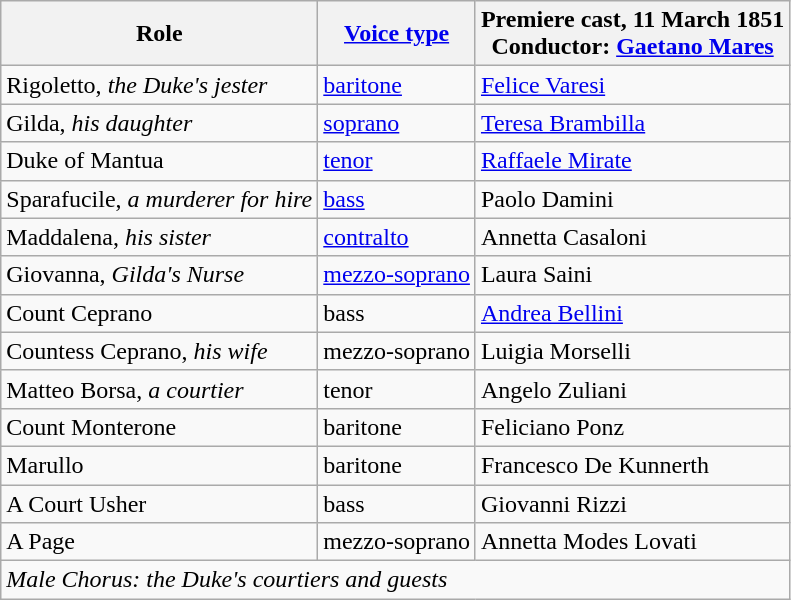<table class="wikitable">
<tr>
<th scope=col>Role</th>
<th scope=col><a href='#'>Voice type</a></th>
<th scope=col>Premiere cast, 11 March 1851<br>Conductor: <a href='#'>Gaetano Mares</a></th>
</tr>
<tr>
<td>Rigoletto, <em>the Duke's jester</em></td>
<td><a href='#'>baritone</a></td>
<td><a href='#'>Felice Varesi</a></td>
</tr>
<tr>
<td>Gilda, <em>his daughter</em></td>
<td><a href='#'>soprano</a></td>
<td><a href='#'>Teresa Brambilla</a></td>
</tr>
<tr>
<td>Duke of Mantua</td>
<td><a href='#'>tenor</a></td>
<td><a href='#'>Raffaele Mirate</a></td>
</tr>
<tr>
<td>Sparafucile, <em>a murderer for hire</em></td>
<td><a href='#'>bass</a></td>
<td>Paolo Damini</td>
</tr>
<tr>
<td>Maddalena, <em>his sister</em></td>
<td><a href='#'>contralto</a></td>
<td>Annetta Casaloni</td>
</tr>
<tr>
<td>Giovanna, <em>Gilda's Nurse</em></td>
<td><a href='#'>mezzo-soprano</a></td>
<td>Laura Saini</td>
</tr>
<tr>
<td>Count Ceprano</td>
<td>bass</td>
<td><a href='#'>Andrea Bellini</a></td>
</tr>
<tr>
<td>Countess Ceprano, <em>his wife</em></td>
<td>mezzo-soprano</td>
<td>Luigia Morselli</td>
</tr>
<tr>
<td>Matteo Borsa, <em>a courtier</em></td>
<td>tenor</td>
<td>Angelo Zuliani</td>
</tr>
<tr>
<td>Count Monterone</td>
<td>baritone</td>
<td>Feliciano Ponz</td>
</tr>
<tr>
<td>Marullo</td>
<td>baritone</td>
<td>Francesco De Kunnerth</td>
</tr>
<tr>
<td>A Court Usher</td>
<td>bass</td>
<td>Giovanni Rizzi</td>
</tr>
<tr>
<td>A Page</td>
<td>mezzo-soprano</td>
<td>Annetta Modes Lovati</td>
</tr>
<tr>
<td colspan="3"><em>Male Chorus: the Duke's courtiers and guests</em></td>
</tr>
</table>
